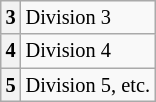<table class="wikitable plainrowheaders" style="font-size:85%;">
<tr>
<th scope="row">3</th>
<td>Division 3</td>
</tr>
<tr>
<th scope="row">4</th>
<td>Division 4</td>
</tr>
<tr>
<th scope="row">5</th>
<td>Division 5, etc.</td>
</tr>
</table>
